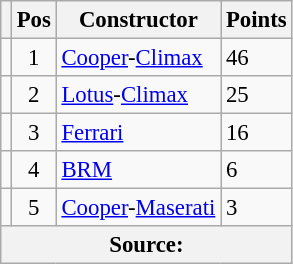<table class="wikitable" style="font-size: 95%;">
<tr>
<th></th>
<th>Pos</th>
<th>Constructor</th>
<th>Points</th>
</tr>
<tr>
<td align="left"></td>
<td align="center">1</td>
<td> <a href='#'>Cooper</a>-<a href='#'>Climax</a></td>
<td align="left">46</td>
</tr>
<tr>
<td align="left"></td>
<td align="center">2</td>
<td> <a href='#'>Lotus</a>-<a href='#'>Climax</a></td>
<td align="left">25</td>
</tr>
<tr>
<td align="left"></td>
<td align="center">3</td>
<td> <a href='#'>Ferrari</a></td>
<td align="left">16</td>
</tr>
<tr>
<td align="left"></td>
<td align="center">4</td>
<td> <a href='#'>BRM</a></td>
<td align="left">6</td>
</tr>
<tr>
<td align="left"></td>
<td align="center">5</td>
<td> <a href='#'>Cooper</a>-<a href='#'>Maserati</a></td>
<td align="left">3</td>
</tr>
<tr>
<th colspan=4>Source: </th>
</tr>
</table>
